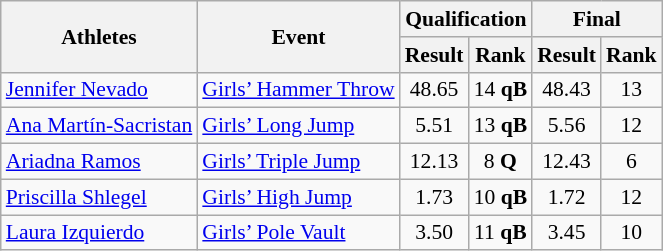<table class="wikitable" border="1" style="font-size:90%">
<tr>
<th rowspan=2>Athletes</th>
<th rowspan=2>Event</th>
<th colspan=2>Qualification</th>
<th colspan=2>Final</th>
</tr>
<tr>
<th>Result</th>
<th>Rank</th>
<th>Result</th>
<th>Rank</th>
</tr>
<tr>
<td><a href='#'>Jennifer Nevado</a></td>
<td><a href='#'>Girls’ Hammer Throw</a></td>
<td align=center>48.65</td>
<td align=center>14 <strong>qB</strong></td>
<td align=center>48.43</td>
<td align=center>13</td>
</tr>
<tr>
<td><a href='#'>Ana Martín-Sacristan</a></td>
<td><a href='#'>Girls’ Long Jump</a></td>
<td align=center>5.51</td>
<td align=center>13 <strong>qB</strong></td>
<td align=center>5.56</td>
<td align=center>12</td>
</tr>
<tr>
<td><a href='#'>Ariadna Ramos</a></td>
<td><a href='#'>Girls’ Triple Jump</a></td>
<td align=center>12.13</td>
<td align=center>8 <strong>Q</strong></td>
<td align=center>12.43</td>
<td align=center>6</td>
</tr>
<tr>
<td><a href='#'>Priscilla Shlegel</a></td>
<td><a href='#'>Girls’ High Jump</a></td>
<td align=center>1.73</td>
<td align=center>10 <strong>qB</strong></td>
<td align=center>1.72</td>
<td align=center>12</td>
</tr>
<tr>
<td><a href='#'>Laura Izquierdo</a></td>
<td><a href='#'>Girls’ Pole Vault</a></td>
<td align=center>3.50</td>
<td align=center>11 <strong>qB</strong></td>
<td align=center>3.45</td>
<td align=center>10</td>
</tr>
</table>
